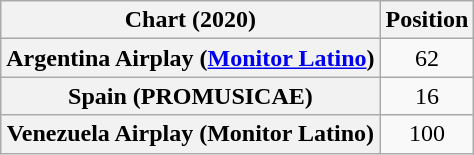<table class="wikitable plainrowheaders sortable" style="text-align:center">
<tr>
<th scope="col">Chart (2020)</th>
<th scope="col">Position</th>
</tr>
<tr>
<th scope="row">Argentina Airplay (<a href='#'>Monitor Latino</a>)</th>
<td>62</td>
</tr>
<tr>
<th scope="row">Spain (PROMUSICAE)</th>
<td>16</td>
</tr>
<tr>
<th scope="row">Venezuela Airplay (Monitor Latino)</th>
<td>100</td>
</tr>
</table>
